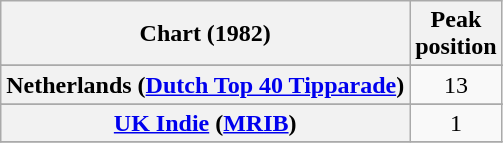<table class="wikitable sortable plainrowheaders" style="text-align:center">
<tr>
<th scope="col">Chart (1982)</th>
<th scope="col">Peak<br>position</th>
</tr>
<tr>
</tr>
<tr>
<th scope="row">Netherlands (<a href='#'>Dutch Top 40 Tipparade</a>)</th>
<td>13</td>
</tr>
<tr>
</tr>
<tr>
</tr>
<tr>
<th scope="row"><a href='#'>UK Indie</a> (<a href='#'>MRIB</a>)</th>
<td>1</td>
</tr>
<tr>
</tr>
</table>
